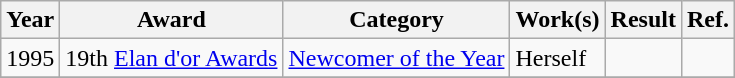<table class="wikitable">
<tr>
<th>Year</th>
<th>Award</th>
<th>Category</th>
<th>Work(s)</th>
<th>Result</th>
<th>Ref.</th>
</tr>
<tr>
<td>1995</td>
<td>19th <a href='#'>Elan d'or Awards</a></td>
<td><a href='#'>Newcomer of the Year</a></td>
<td>Herself</td>
<td></td>
<td></td>
</tr>
<tr>
</tr>
</table>
